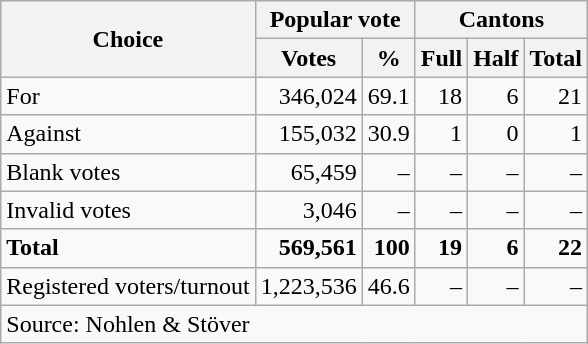<table class=wikitable style=text-align:right>
<tr>
<th rowspan=2>Choice</th>
<th colspan=2>Popular vote</th>
<th colspan=3>Cantons</th>
</tr>
<tr>
<th>Votes</th>
<th>%</th>
<th>Full</th>
<th>Half</th>
<th>Total</th>
</tr>
<tr>
<td align=left>For</td>
<td>346,024</td>
<td>69.1</td>
<td>18</td>
<td>6</td>
<td>21</td>
</tr>
<tr>
<td align=left>Against</td>
<td>155,032</td>
<td>30.9</td>
<td>1</td>
<td>0</td>
<td>1</td>
</tr>
<tr>
<td align=left>Blank votes</td>
<td>65,459</td>
<td>–</td>
<td>–</td>
<td>–</td>
<td>–</td>
</tr>
<tr>
<td align=left>Invalid votes</td>
<td>3,046</td>
<td>–</td>
<td>–</td>
<td>–</td>
<td>–</td>
</tr>
<tr>
<td align=left><strong>Total</strong></td>
<td><strong>569,561</strong></td>
<td><strong>100</strong></td>
<td><strong>19</strong></td>
<td><strong>6</strong></td>
<td><strong>22</strong></td>
</tr>
<tr>
<td align=left>Registered voters/turnout</td>
<td>1,223,536</td>
<td>46.6</td>
<td>–</td>
<td>–</td>
<td>–</td>
</tr>
<tr>
<td align=left colspan=6>Source: Nohlen & Stöver</td>
</tr>
</table>
